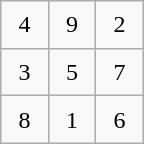<table class="wikitable" style="margin-left:auto;margin-right:auto;text-align:center;width:6em;height:6em;table-layout:fixed;">
<tr>
<td>4</td>
<td>9</td>
<td>2</td>
</tr>
<tr>
<td>3</td>
<td>5</td>
<td>7</td>
</tr>
<tr>
<td>8</td>
<td>1</td>
<td>6</td>
</tr>
</table>
